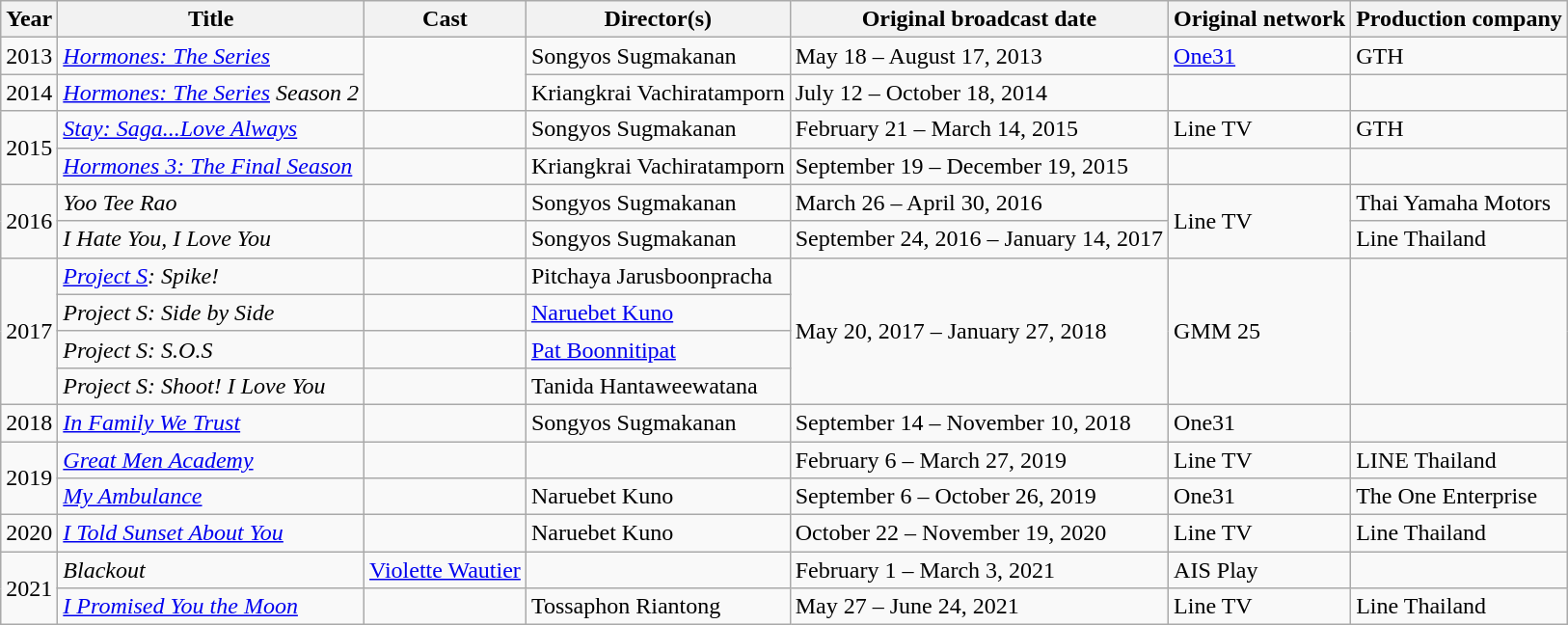<table class="wikitable plainrowheaders">
<tr>
<th>Year</th>
<th>Title</th>
<th>Cast</th>
<th>Director(s)</th>
<th>Original broadcast date</th>
<th>Original network</th>
<th>Production company</th>
</tr>
<tr>
<td>2013</td>
<td><em><a href='#'>Hormones: The Series</a></em></td>
<td rowspan="2"></td>
<td>Songyos Sugmakanan</td>
<td>May 18 – August 17, 2013</td>
<td><a href='#'>One31</a></td>
<td>GTH</td>
</tr>
<tr>
<td>2014</td>
<td><em><a href='#'>Hormones: The Series</a> Season 2</em></td>
<td>Kriangkrai Vachiratamporn</td>
<td>July 12 – October 18, 2014</td>
<td></td>
<td></td>
</tr>
<tr>
<td rowspan="2">2015</td>
<td><em><a href='#'>Stay: Saga...Love Always</a></em></td>
<td></td>
<td>Songyos Sugmakanan</td>
<td>February 21 – March 14, 2015</td>
<td>Line TV</td>
<td>GTH</td>
</tr>
<tr>
<td><em><a href='#'>Hormones 3: The Final Season</a></em></td>
<td></td>
<td>Kriangkrai Vachiratamporn</td>
<td>September 19 – December 19, 2015</td>
<td></td>
<td></td>
</tr>
<tr>
<td rowspan="2">2016</td>
<td><em>Yoo Tee Rao</em></td>
<td></td>
<td>Songyos Sugmakanan</td>
<td>March 26 – April 30, 2016</td>
<td rowspan="2">Line TV</td>
<td>Thai Yamaha Motors</td>
</tr>
<tr>
<td><em>I Hate You, I Love You</em></td>
<td></td>
<td>Songyos Sugmakanan</td>
<td>September 24, 2016 – January 14, 2017</td>
<td>Line Thailand</td>
</tr>
<tr>
<td rowspan="4">2017</td>
<td><em><a href='#'>Project S</a>: Spike!</em></td>
<td></td>
<td>Pitchaya Jarusboonpracha</td>
<td rowspan="4">May 20, 2017 – January 27, 2018</td>
<td rowspan="4">GMM 25</td>
<td rowspan="4"></td>
</tr>
<tr>
<td><em>Project S: Side by Side</em></td>
<td></td>
<td><a href='#'>Naruebet Kuno</a></td>
</tr>
<tr>
<td><em>Project S: S.O.S</em></td>
<td></td>
<td><a href='#'>Pat Boonnitipat</a></td>
</tr>
<tr>
<td><em>Project S: Shoot! I Love You</em></td>
<td></td>
<td>Tanida Hantaweewatana</td>
</tr>
<tr>
<td>2018</td>
<td><em><a href='#'>In Family We Trust</a></em></td>
<td></td>
<td>Songyos Sugmakanan</td>
<td>September 14 – November 10, 2018</td>
<td>One31</td>
<td></td>
</tr>
<tr>
<td rowspan="2">2019</td>
<td><em><a href='#'>Great Men Academy</a></em></td>
<td></td>
<td></td>
<td>February 6 – March 27, 2019</td>
<td>Line TV</td>
<td>LINE Thailand</td>
</tr>
<tr>
<td><em><a href='#'>My Ambulance</a></em></td>
<td></td>
<td>Naruebet Kuno</td>
<td>September 6 – October 26, 2019</td>
<td>One31</td>
<td>The One Enterprise</td>
</tr>
<tr>
<td>2020</td>
<td><em><a href='#'>I Told Sunset About You</a></em></td>
<td></td>
<td>Naruebet Kuno</td>
<td>October 22 – November 19, 2020</td>
<td>Line TV</td>
<td>Line Thailand</td>
</tr>
<tr>
<td rowspan="2">2021</td>
<td><em>Blackout</em></td>
<td> <a href='#'>Violette Wautier</a></td>
<td></td>
<td>February 1 – March 3, 2021</td>
<td>AIS Play</td>
<td></td>
</tr>
<tr>
<td><em><a href='#'>I Promised You the Moon</a></em></td>
<td></td>
<td>Tossaphon Riantong</td>
<td>May 27 – June 24, 2021</td>
<td>Line TV</td>
<td>Line Thailand</td>
</tr>
</table>
